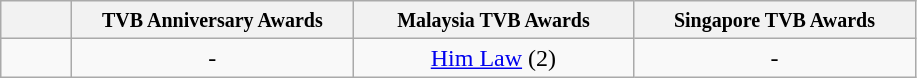<table class="wikitable" style="text-align:center;">
<tr>
<th width=40></th>
<th width=180><small>TVB Anniversary Awards</small></th>
<th width=180><small>Malaysia TVB Awards</small></th>
<th width=180><small>Singapore TVB Awards</small></th>
</tr>
<tr>
<td></td>
<td>-</td>
<td><a href='#'>Him Law</a> (2)</td>
<td>-</td>
</tr>
</table>
